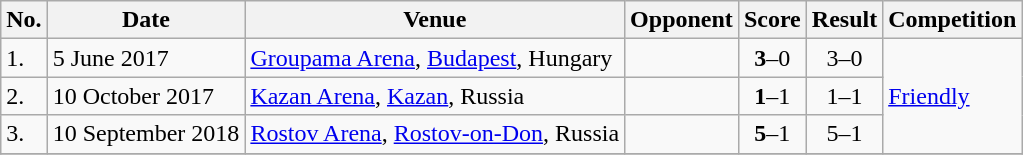<table class="wikitable">
<tr>
<th>No.</th>
<th>Date</th>
<th>Venue</th>
<th>Opponent</th>
<th>Score</th>
<th>Result</th>
<th>Competition</th>
</tr>
<tr>
<td>1.</td>
<td>5 June 2017</td>
<td><a href='#'>Groupama Arena</a>, <a href='#'>Budapest</a>, Hungary</td>
<td></td>
<td align=center><strong>3</strong>–0</td>
<td align=center>3–0</td>
<td rowspan=3><a href='#'>Friendly</a></td>
</tr>
<tr>
<td>2.</td>
<td>10 October 2017</td>
<td><a href='#'>Kazan Arena</a>, <a href='#'>Kazan</a>, Russia</td>
<td></td>
<td align=center><strong>1</strong>–1</td>
<td align=center>1–1</td>
</tr>
<tr>
<td>3.</td>
<td>10 September 2018</td>
<td><a href='#'>Rostov Arena</a>, <a href='#'>Rostov-on-Don</a>, Russia</td>
<td></td>
<td align=center><strong>5</strong>–1</td>
<td style="text-align:center">5–1</td>
</tr>
<tr>
</tr>
</table>
